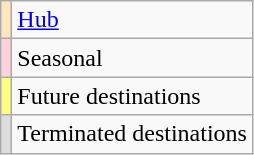<table class="wikitable">
<tr>
<td style="background:#FFE6BD"></td>
<td><a href='#'>Hub</a></td>
</tr>
<tr>
<td style="background:#FFD1DC"></td>
<td>Seasonal</td>
</tr>
<tr>
<td style="background:#FFFF80"></td>
<td>Future destinations</td>
</tr>
<tr>
<td style="background:#DDDDDD"></td>
<td>Terminated destinations</td>
</tr>
</table>
